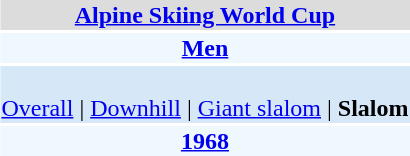<table align="right" class="toccolours" style="margin: 0 0 1em 1em;">
<tr>
<td colspan="2" align=center bgcolor=Gainsboro><strong><a href='#'>Alpine Skiing World Cup</a></strong></td>
</tr>
<tr>
<td colspan="2" align=center bgcolor=AliceBlue><strong><a href='#'>Men</a></strong></td>
</tr>
<tr>
<td colspan="2" align=center bgcolor=D6E8F8><br><a href='#'>Overall</a> | 
<a href='#'>Downhill</a> | 
<a href='#'>Giant slalom</a> | 
<strong>Slalom</strong></td>
</tr>
<tr>
<td colspan="2" align=center bgcolor=AliceBlue><strong><a href='#'>1968</a></strong></td>
</tr>
</table>
